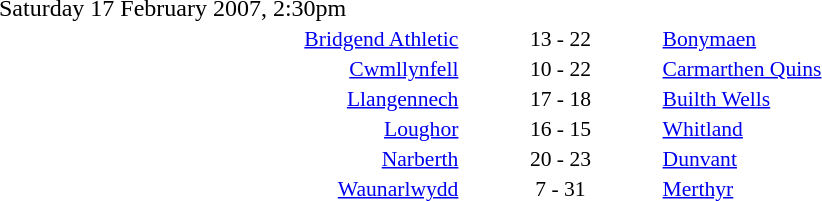<table style="width:70%;" cellspacing="1">
<tr>
<th width=35%></th>
<th width=15%></th>
<th></th>
</tr>
<tr>
<td>Saturday 17 February 2007, 2:30pm</td>
</tr>
<tr style=font-size:90%>
<td align=right><a href='#'>Bridgend Athletic</a></td>
<td align=center>13 - 22</td>
<td><a href='#'>Bonymaen</a></td>
</tr>
<tr style=font-size:90%>
<td align=right><a href='#'>Cwmllynfell</a></td>
<td align=center>10 - 22</td>
<td><a href='#'>Carmarthen Quins</a></td>
</tr>
<tr style=font-size:90%>
<td align=right><a href='#'>Llangennech</a></td>
<td align=center>17 - 18</td>
<td><a href='#'>Builth Wells</a></td>
</tr>
<tr style=font-size:90%>
<td align=right><a href='#'>Loughor</a></td>
<td align=center>16 - 15</td>
<td><a href='#'>Whitland</a></td>
</tr>
<tr style=font-size:90%>
<td align=right><a href='#'>Narberth</a></td>
<td align=center>20 - 23</td>
<td><a href='#'>Dunvant</a></td>
</tr>
<tr style=font-size:90%>
<td align=right><a href='#'>Waunarlwydd</a></td>
<td align=center>7 - 31</td>
<td><a href='#'>Merthyr</a></td>
</tr>
</table>
